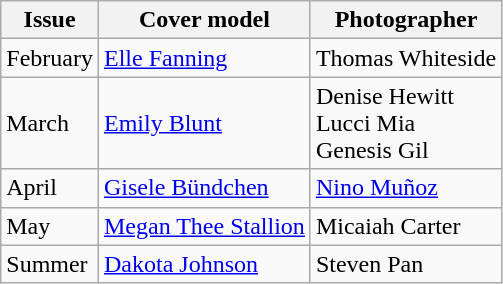<table class="sortable wikitable">
<tr>
<th>Issue</th>
<th>Cover model</th>
<th>Photographer</th>
</tr>
<tr>
<td>February</td>
<td><a href='#'>Elle Fanning</a></td>
<td>Thomas Whiteside</td>
</tr>
<tr>
<td>March</td>
<td><a href='#'>Emily Blunt</a></td>
<td>Denise Hewitt <br> Lucci Mia <br> Genesis Gil</td>
</tr>
<tr>
<td>April</td>
<td><a href='#'>Gisele Bündchen</a></td>
<td><a href='#'>Nino Muñoz</a></td>
</tr>
<tr>
<td>May</td>
<td><a href='#'>Megan Thee Stallion</a></td>
<td>Micaiah Carter</td>
</tr>
<tr>
<td>Summer</td>
<td><a href='#'>Dakota Johnson</a></td>
<td>Steven Pan</td>
</tr>
</table>
